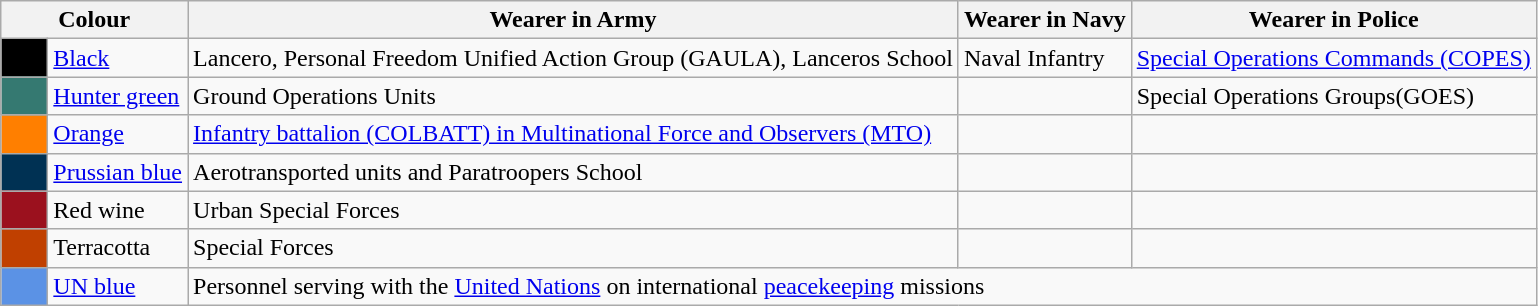<table class="wikitable">
<tr>
<th colspan="2">Colour</th>
<th>Wearer in Army</th>
<th>Wearer in Navy</th>
<th>Wearer in Police</th>
</tr>
<tr>
<td style="background:black">      </td>
<td><a href='#'>Black</a></td>
<td>Lancero, Personal Freedom Unified Action Group (GAULA), Lanceros School</td>
<td>Naval Infantry</td>
<td><a href='#'>Special Operations Commands (COPES)</a></td>
</tr>
<tr>
<td style="background:#357971"></td>
<td><a href='#'>Hunter green</a></td>
<td>Ground Operations Units</td>
<td></td>
<td>Special Operations Groups(GOES)</td>
</tr>
<tr>
<td style="background:#FF7F00"></td>
<td><a href='#'>Orange</a></td>
<td><a href='#'>Infantry battalion (COLBATT) in Multinational Force and Observers (MTO)</a></td>
<td></td>
<td></td>
</tr>
<tr>
<td style="background:#003153"></td>
<td><a href='#'>Prussian blue</a></td>
<td>Aerotransported units and Paratroopers School</td>
<td></td>
<td></td>
</tr>
<tr>
<td style="background:#9B111E"></td>
<td>Red wine</td>
<td>Urban Special Forces</td>
<td></td>
<td></td>
</tr>
<tr>
<td style="background:#C04000"></td>
<td>Terracotta</td>
<td>Special Forces</td>
<td></td>
<td></td>
</tr>
<tr>
<td style="background:#5B92E5;"></td>
<td><a href='#'>UN blue</a></td>
<td colspan="3">Personnel serving with the <a href='#'>United Nations</a> on international <a href='#'>peacekeeping</a> missions</td>
</tr>
</table>
